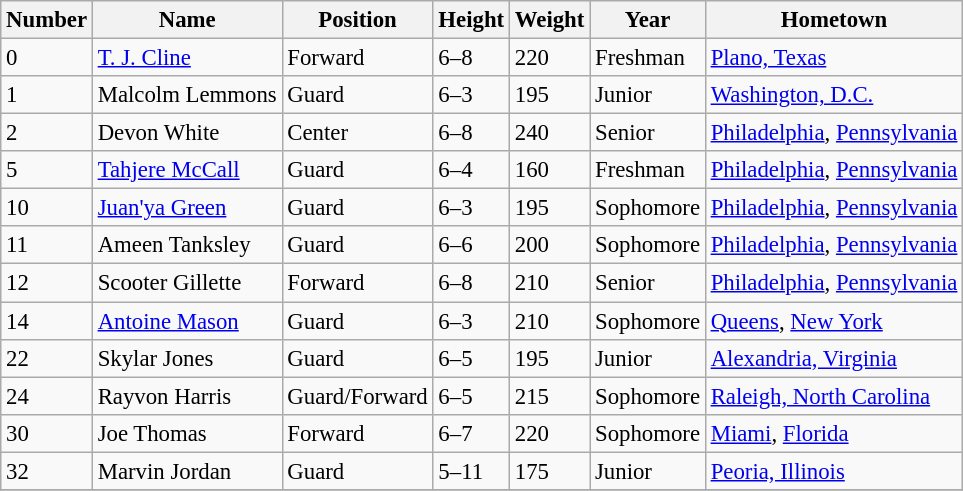<table class="wikitable" style="font-size: 95%;">
<tr>
<th>Number</th>
<th>Name</th>
<th>Position</th>
<th>Height</th>
<th>Weight</th>
<th>Year</th>
<th>Hometown</th>
</tr>
<tr>
<td>0</td>
<td><a href='#'>T. J. Cline</a></td>
<td>Forward</td>
<td>6–8</td>
<td>220</td>
<td>Freshman</td>
<td><a href='#'>Plano, Texas</a></td>
</tr>
<tr>
<td>1</td>
<td>Malcolm Lemmons</td>
<td>Guard</td>
<td>6–3</td>
<td>195</td>
<td>Junior</td>
<td><a href='#'>Washington, D.C.</a></td>
</tr>
<tr>
<td>2</td>
<td>Devon White</td>
<td>Center</td>
<td>6–8</td>
<td>240</td>
<td>Senior</td>
<td><a href='#'>Philadelphia</a>, <a href='#'>Pennsylvania</a></td>
</tr>
<tr>
<td>5</td>
<td><a href='#'>Tahjere McCall</a></td>
<td>Guard</td>
<td>6–4</td>
<td>160</td>
<td>Freshman</td>
<td><a href='#'>Philadelphia</a>, <a href='#'>Pennsylvania</a></td>
</tr>
<tr>
<td>10</td>
<td><a href='#'>Juan'ya Green</a></td>
<td>Guard</td>
<td>6–3</td>
<td>195</td>
<td>Sophomore</td>
<td><a href='#'>Philadelphia</a>, <a href='#'>Pennsylvania</a></td>
</tr>
<tr>
<td>11</td>
<td>Ameen Tanksley</td>
<td>Guard</td>
<td>6–6</td>
<td>200</td>
<td>Sophomore</td>
<td><a href='#'>Philadelphia</a>, <a href='#'>Pennsylvania</a></td>
</tr>
<tr>
<td>12</td>
<td>Scooter Gillette</td>
<td>Forward</td>
<td>6–8</td>
<td>210</td>
<td>Senior</td>
<td><a href='#'>Philadelphia</a>, <a href='#'>Pennsylvania</a></td>
</tr>
<tr>
<td>14</td>
<td><a href='#'>Antoine Mason</a></td>
<td>Guard</td>
<td>6–3</td>
<td>210</td>
<td>Sophomore</td>
<td><a href='#'>Queens</a>, <a href='#'>New York</a></td>
</tr>
<tr>
<td>22</td>
<td>Skylar Jones</td>
<td>Guard</td>
<td>6–5</td>
<td>195</td>
<td>Junior</td>
<td><a href='#'>Alexandria, Virginia</a></td>
</tr>
<tr>
<td>24</td>
<td>Rayvon Harris</td>
<td>Guard/Forward</td>
<td>6–5</td>
<td>215</td>
<td>Sophomore</td>
<td><a href='#'>Raleigh, North Carolina</a></td>
</tr>
<tr>
<td>30</td>
<td>Joe Thomas</td>
<td>Forward</td>
<td>6–7</td>
<td>220</td>
<td>Sophomore</td>
<td><a href='#'>Miami</a>, <a href='#'>Florida</a></td>
</tr>
<tr>
<td>32</td>
<td>Marvin Jordan</td>
<td>Guard</td>
<td>5–11</td>
<td>175</td>
<td>Junior</td>
<td><a href='#'>Peoria, Illinois</a></td>
</tr>
<tr>
</tr>
</table>
